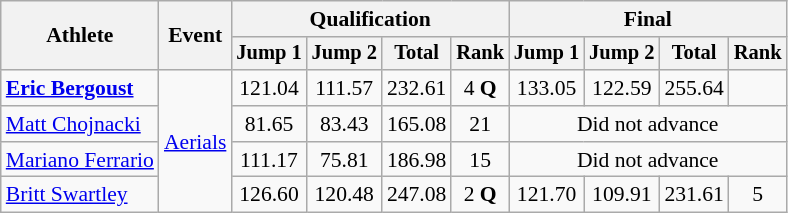<table class=wikitable style=font-size:90%;text-align:center>
<tr>
<th rowspan=2>Athlete</th>
<th rowspan=2>Event</th>
<th colspan=4>Qualification</th>
<th colspan=4>Final</th>
</tr>
<tr style=font-size:95%>
<th>Jump 1</th>
<th>Jump 2</th>
<th>Total</th>
<th>Rank</th>
<th>Jump 1</th>
<th>Jump 2</th>
<th>Total</th>
<th>Rank</th>
</tr>
<tr>
<td align=left><strong><a href='#'>Eric Bergoust</a></strong></td>
<td align=left rowspan=4><a href='#'>Aerials</a></td>
<td>121.04</td>
<td>111.57</td>
<td>232.61</td>
<td>4 <strong>Q</strong></td>
<td>133.05</td>
<td>122.59</td>
<td>255.64</td>
<td></td>
</tr>
<tr>
<td align=left><a href='#'>Matt Chojnacki</a></td>
<td>81.65</td>
<td>83.43</td>
<td>165.08</td>
<td>21</td>
<td colspan=4>Did not advance</td>
</tr>
<tr>
<td align=left><a href='#'>Mariano Ferrario</a></td>
<td>111.17</td>
<td>75.81</td>
<td>186.98</td>
<td>15</td>
<td colspan=4>Did not advance</td>
</tr>
<tr>
<td align=left><a href='#'>Britt Swartley</a></td>
<td>126.60</td>
<td>120.48</td>
<td>247.08</td>
<td>2 <strong>Q</strong></td>
<td>121.70</td>
<td>109.91</td>
<td>231.61</td>
<td>5</td>
</tr>
</table>
